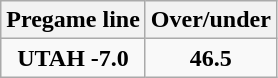<table class="wikitable">
<tr align="center">
<th style=>Pregame line</th>
<th style=>Over/under</th>
</tr>
<tr align="center">
<td><strong>UTAH -7.0</strong></td>
<td><strong>46.5</strong></td>
</tr>
</table>
